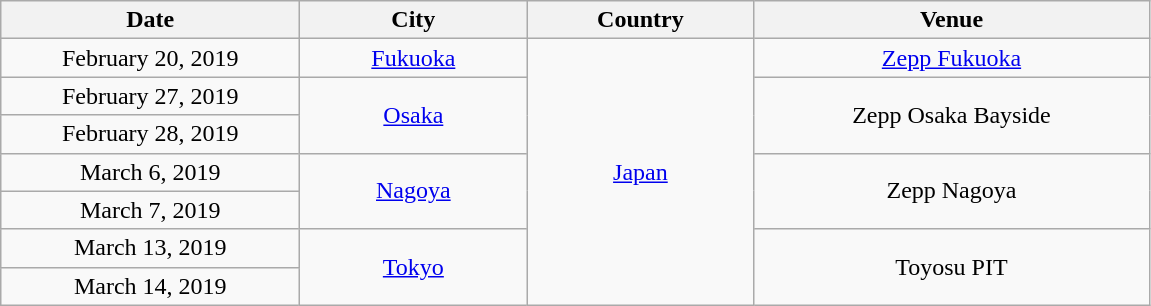<table class="wikitable" style="text-align:center;">
<tr>
<th scope="col" style="width:12em;">Date</th>
<th scope="col" style="width:9em;">City</th>
<th scope="col" style="width:9em;">Country</th>
<th scope="col" style="width:16em;">Venue</th>
</tr>
<tr>
<td>February 20, 2019</td>
<td><a href='#'>Fukuoka</a></td>
<td rowspan="7"><a href='#'>Japan</a></td>
<td><a href='#'>Zepp Fukuoka</a></td>
</tr>
<tr>
<td>February 27, 2019</td>
<td rowspan="2"><a href='#'>Osaka</a></td>
<td rowspan="2">Zepp Osaka Bayside</td>
</tr>
<tr>
<td>February 28, 2019</td>
</tr>
<tr>
<td>March 6, 2019</td>
<td rowspan="2"><a href='#'>Nagoya</a></td>
<td rowspan="2">Zepp Nagoya</td>
</tr>
<tr>
<td>March 7, 2019</td>
</tr>
<tr>
<td>March 13, 2019</td>
<td rowspan="2"><a href='#'>Tokyo</a></td>
<td rowspan="2">Toyosu PIT</td>
</tr>
<tr>
<td>March 14, 2019</td>
</tr>
</table>
